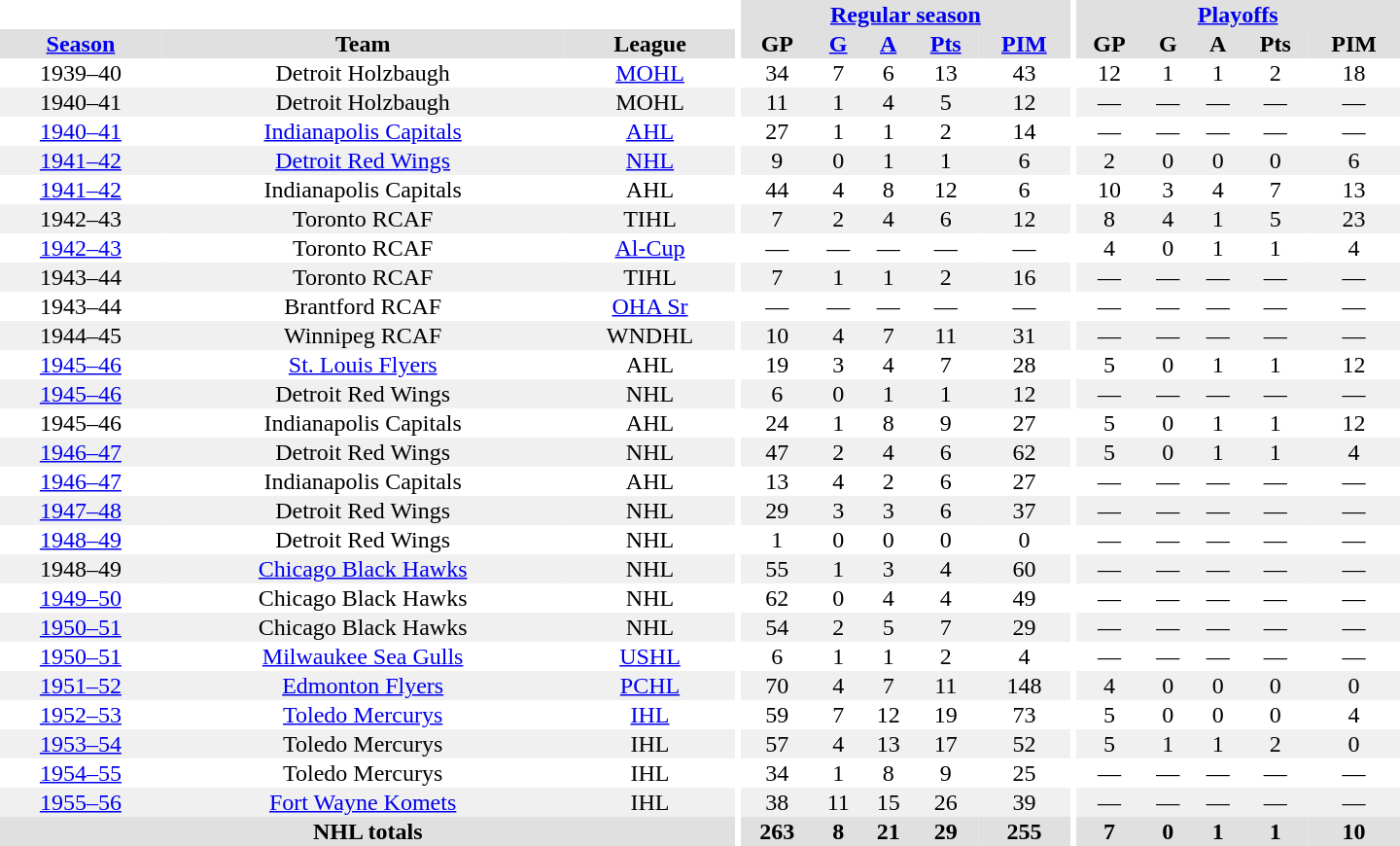<table border="0" cellpadding="1" cellspacing="0" style="text-align:center; width:60em">
<tr bgcolor="#e0e0e0">
<th colspan="3" bgcolor="#ffffff"></th>
<th rowspan="100" bgcolor="#ffffff"></th>
<th colspan="5"><a href='#'>Regular season</a></th>
<th rowspan="100" bgcolor="#ffffff"></th>
<th colspan="5"><a href='#'>Playoffs</a></th>
</tr>
<tr bgcolor="#e0e0e0">
<th><a href='#'>Season</a></th>
<th>Team</th>
<th>League</th>
<th>GP</th>
<th><a href='#'>G</a></th>
<th><a href='#'>A</a></th>
<th><a href='#'>Pts</a></th>
<th><a href='#'>PIM</a></th>
<th>GP</th>
<th>G</th>
<th>A</th>
<th>Pts</th>
<th>PIM</th>
</tr>
<tr>
<td>1939–40</td>
<td>Detroit Holzbaugh</td>
<td><a href='#'>MOHL</a></td>
<td>34</td>
<td>7</td>
<td>6</td>
<td>13</td>
<td>43</td>
<td>12</td>
<td>1</td>
<td>1</td>
<td>2</td>
<td>18</td>
</tr>
<tr bgcolor="#f0f0f0">
<td>1940–41</td>
<td>Detroit Holzbaugh</td>
<td>MOHL</td>
<td>11</td>
<td>1</td>
<td>4</td>
<td>5</td>
<td>12</td>
<td>—</td>
<td>—</td>
<td>—</td>
<td>—</td>
<td>—</td>
</tr>
<tr>
<td><a href='#'>1940–41</a></td>
<td><a href='#'>Indianapolis Capitals</a></td>
<td><a href='#'>AHL</a></td>
<td>27</td>
<td>1</td>
<td>1</td>
<td>2</td>
<td>14</td>
<td>—</td>
<td>—</td>
<td>—</td>
<td>—</td>
<td>—</td>
</tr>
<tr bgcolor="#f0f0f0">
<td><a href='#'>1941–42</a></td>
<td><a href='#'>Detroit Red Wings</a></td>
<td><a href='#'>NHL</a></td>
<td>9</td>
<td>0</td>
<td>1</td>
<td>1</td>
<td>6</td>
<td>2</td>
<td>0</td>
<td>0</td>
<td>0</td>
<td>6</td>
</tr>
<tr>
<td><a href='#'>1941–42</a></td>
<td>Indianapolis Capitals</td>
<td>AHL</td>
<td>44</td>
<td>4</td>
<td>8</td>
<td>12</td>
<td>6</td>
<td>10</td>
<td>3</td>
<td>4</td>
<td>7</td>
<td>13</td>
</tr>
<tr bgcolor="#f0f0f0">
<td>1942–43</td>
<td>Toronto RCAF</td>
<td>TIHL</td>
<td>7</td>
<td>2</td>
<td>4</td>
<td>6</td>
<td>12</td>
<td>8</td>
<td>4</td>
<td>1</td>
<td>5</td>
<td>23</td>
</tr>
<tr>
<td><a href='#'>1942–43</a></td>
<td>Toronto RCAF</td>
<td><a href='#'>Al-Cup</a></td>
<td>—</td>
<td>—</td>
<td>—</td>
<td>—</td>
<td>—</td>
<td>4</td>
<td>0</td>
<td>1</td>
<td>1</td>
<td>4</td>
</tr>
<tr bgcolor="#f0f0f0">
<td>1943–44</td>
<td>Toronto RCAF</td>
<td>TIHL</td>
<td>7</td>
<td>1</td>
<td>1</td>
<td>2</td>
<td>16</td>
<td>—</td>
<td>—</td>
<td>—</td>
<td>—</td>
<td>—</td>
</tr>
<tr>
<td>1943–44</td>
<td>Brantford RCAF</td>
<td><a href='#'>OHA Sr</a></td>
<td>—</td>
<td>—</td>
<td>—</td>
<td>—</td>
<td>—</td>
<td>—</td>
<td>—</td>
<td>—</td>
<td>—</td>
<td>—</td>
</tr>
<tr bgcolor="#f0f0f0">
<td>1944–45</td>
<td>Winnipeg RCAF</td>
<td>WNDHL</td>
<td>10</td>
<td>4</td>
<td>7</td>
<td>11</td>
<td>31</td>
<td>—</td>
<td>—</td>
<td>—</td>
<td>—</td>
<td>—</td>
</tr>
<tr>
<td><a href='#'>1945–46</a></td>
<td><a href='#'>St. Louis Flyers</a></td>
<td>AHL</td>
<td>19</td>
<td>3</td>
<td>4</td>
<td>7</td>
<td>28</td>
<td>5</td>
<td>0</td>
<td>1</td>
<td>1</td>
<td>12</td>
</tr>
<tr bgcolor="#f0f0f0">
<td><a href='#'>1945–46</a></td>
<td>Detroit Red Wings</td>
<td>NHL</td>
<td>6</td>
<td>0</td>
<td>1</td>
<td>1</td>
<td>12</td>
<td>—</td>
<td>—</td>
<td>—</td>
<td>—</td>
<td>—</td>
</tr>
<tr>
<td>1945–46</td>
<td>Indianapolis Capitals</td>
<td>AHL</td>
<td>24</td>
<td>1</td>
<td>8</td>
<td>9</td>
<td>27</td>
<td>5</td>
<td>0</td>
<td>1</td>
<td>1</td>
<td>12</td>
</tr>
<tr bgcolor="#f0f0f0">
<td><a href='#'>1946–47</a></td>
<td>Detroit Red Wings</td>
<td>NHL</td>
<td>47</td>
<td>2</td>
<td>4</td>
<td>6</td>
<td>62</td>
<td>5</td>
<td>0</td>
<td>1</td>
<td>1</td>
<td>4</td>
</tr>
<tr>
<td><a href='#'>1946–47</a></td>
<td>Indianapolis Capitals</td>
<td>AHL</td>
<td>13</td>
<td>4</td>
<td>2</td>
<td>6</td>
<td>27</td>
<td>—</td>
<td>—</td>
<td>—</td>
<td>—</td>
<td>—</td>
</tr>
<tr bgcolor="#f0f0f0">
<td><a href='#'>1947–48</a></td>
<td>Detroit Red Wings</td>
<td>NHL</td>
<td>29</td>
<td>3</td>
<td>3</td>
<td>6</td>
<td>37</td>
<td>—</td>
<td>—</td>
<td>—</td>
<td>—</td>
<td>—</td>
</tr>
<tr>
<td><a href='#'>1948–49</a></td>
<td>Detroit Red Wings</td>
<td>NHL</td>
<td>1</td>
<td>0</td>
<td>0</td>
<td>0</td>
<td>0</td>
<td>—</td>
<td>—</td>
<td>—</td>
<td>—</td>
<td>—</td>
</tr>
<tr bgcolor="#f0f0f0">
<td>1948–49</td>
<td><a href='#'>Chicago Black Hawks</a></td>
<td>NHL</td>
<td>55</td>
<td>1</td>
<td>3</td>
<td>4</td>
<td>60</td>
<td>—</td>
<td>—</td>
<td>—</td>
<td>—</td>
<td>—</td>
</tr>
<tr>
<td><a href='#'>1949–50</a></td>
<td>Chicago Black Hawks</td>
<td>NHL</td>
<td>62</td>
<td>0</td>
<td>4</td>
<td>4</td>
<td>49</td>
<td>—</td>
<td>—</td>
<td>—</td>
<td>—</td>
<td>—</td>
</tr>
<tr bgcolor="#f0f0f0">
<td><a href='#'>1950–51</a></td>
<td>Chicago Black Hawks</td>
<td>NHL</td>
<td>54</td>
<td>2</td>
<td>5</td>
<td>7</td>
<td>29</td>
<td>—</td>
<td>—</td>
<td>—</td>
<td>—</td>
<td>—</td>
</tr>
<tr>
<td><a href='#'>1950–51</a></td>
<td><a href='#'>Milwaukee Sea Gulls</a></td>
<td><a href='#'>USHL</a></td>
<td>6</td>
<td>1</td>
<td>1</td>
<td>2</td>
<td>4</td>
<td>—</td>
<td>—</td>
<td>—</td>
<td>—</td>
<td>—</td>
</tr>
<tr bgcolor="#f0f0f0">
<td><a href='#'>1951–52</a></td>
<td><a href='#'>Edmonton Flyers</a></td>
<td><a href='#'>PCHL</a></td>
<td>70</td>
<td>4</td>
<td>7</td>
<td>11</td>
<td>148</td>
<td>4</td>
<td>0</td>
<td>0</td>
<td>0</td>
<td>0</td>
</tr>
<tr>
<td><a href='#'>1952–53</a></td>
<td><a href='#'>Toledo Mercurys</a></td>
<td><a href='#'>IHL</a></td>
<td>59</td>
<td>7</td>
<td>12</td>
<td>19</td>
<td>73</td>
<td>5</td>
<td>0</td>
<td>0</td>
<td>0</td>
<td>4</td>
</tr>
<tr bgcolor="#f0f0f0">
<td><a href='#'>1953–54</a></td>
<td>Toledo Mercurys</td>
<td>IHL</td>
<td>57</td>
<td>4</td>
<td>13</td>
<td>17</td>
<td>52</td>
<td>5</td>
<td>1</td>
<td>1</td>
<td>2</td>
<td>0</td>
</tr>
<tr>
<td><a href='#'>1954–55</a></td>
<td>Toledo Mercurys</td>
<td>IHL</td>
<td>34</td>
<td>1</td>
<td>8</td>
<td>9</td>
<td>25</td>
<td>—</td>
<td>—</td>
<td>—</td>
<td>—</td>
<td>—</td>
</tr>
<tr bgcolor="#f0f0f0">
<td><a href='#'>1955–56</a></td>
<td><a href='#'>Fort Wayne Komets</a></td>
<td>IHL</td>
<td>38</td>
<td>11</td>
<td>15</td>
<td>26</td>
<td>39</td>
<td>—</td>
<td>—</td>
<td>—</td>
<td>—</td>
<td>—</td>
</tr>
<tr bgcolor="#e0e0e0">
<th colspan="3">NHL totals</th>
<th>263</th>
<th>8</th>
<th>21</th>
<th>29</th>
<th>255</th>
<th>7</th>
<th>0</th>
<th>1</th>
<th>1</th>
<th>10</th>
</tr>
</table>
